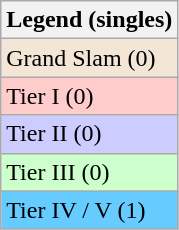<table class="wikitable sortable">
<tr>
<th>Legend (singles)</th>
</tr>
<tr style="background:#f3e6d7;">
<td>Grand Slam (0)</td>
</tr>
<tr style="background:#fcc;">
<td>Tier I (0)</td>
</tr>
<tr style="background:#ccf;">
<td>Tier II (0)</td>
</tr>
<tr style="background:#cfc;">
<td>Tier III (0)</td>
</tr>
<tr style="background:#6cf;">
<td>Tier IV / V (1)</td>
</tr>
</table>
